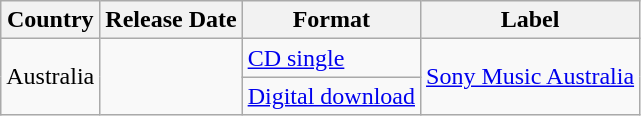<table class="wikitable">
<tr>
<th>Country</th>
<th>Release Date</th>
<th>Format</th>
<th>Label</th>
</tr>
<tr>
<td rowspan="2">Australia</td>
<td rowspan="2"></td>
<td><a href='#'>CD single</a></td>
<td rowspan="2"><a href='#'>Sony Music Australia</a></td>
</tr>
<tr>
<td><a href='#'>Digital download</a></td>
</tr>
</table>
